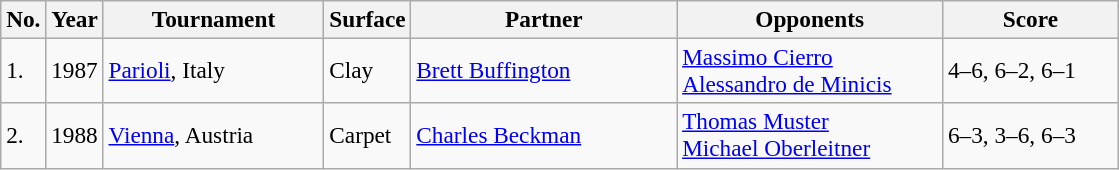<table class="sortable wikitable" style=font-size:97%>
<tr>
<th style="width:20px" class="unsortable">No.</th>
<th style="width:30px">Year</th>
<th style="width:140px">Tournament</th>
<th style="width:50px">Surface</th>
<th style="width:170px">Partner</th>
<th style="width:170px">Opponents</th>
<th style="width:110px" class="unsortable">Score</th>
</tr>
<tr>
<td>1.</td>
<td>1987</td>
<td><a href='#'>Parioli</a>, Italy</td>
<td>Clay</td>
<td> <a href='#'>Brett Buffington</a></td>
<td> <a href='#'>Massimo Cierro</a><br> <a href='#'>Alessandro de Minicis</a></td>
<td>4–6, 6–2, 6–1</td>
</tr>
<tr>
<td>2.</td>
<td>1988</td>
<td><a href='#'>Vienna</a>, Austria</td>
<td>Carpet</td>
<td> <a href='#'>Charles Beckman</a></td>
<td> <a href='#'>Thomas Muster</a><br> <a href='#'>Michael Oberleitner</a></td>
<td>6–3, 3–6, 6–3</td>
</tr>
</table>
